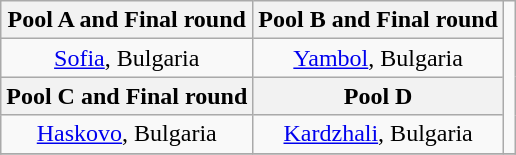<table class="wikitable" style="text-align:center">
<tr>
<th>Pool A and Final round</th>
<th>Pool B and Final round</th>
<td rowspan=4></td>
</tr>
<tr>
<td> <a href='#'>Sofia</a>, Bulgaria</td>
<td> <a href='#'>Yambol</a>, Bulgaria</td>
</tr>
<tr>
<th>Pool C and Final round</th>
<th>Pool D</th>
</tr>
<tr>
<td> <a href='#'>Haskovo</a>, Bulgaria</td>
<td> <a href='#'>Kardzhali</a>, Bulgaria</td>
</tr>
<tr>
</tr>
</table>
